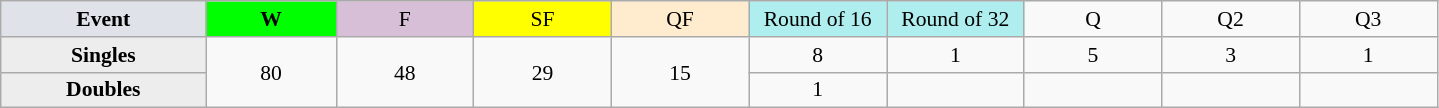<table class=wikitable style=font-size:90%;text-align:center>
<tr>
<td style="width:130px; background:#dfe2e9;"><strong>Event</strong></td>
<td style="width:80px; background:lime;"><strong>W</strong></td>
<td style="width:85px; background:thistle;">F</td>
<td style="width:85px; background:#ff0;">SF</td>
<td style="width:85px; background:#ffebcd;">QF</td>
<td style="width:85px; background:#afeeee;">Round of 16</td>
<td style="width:85px; background:#afeeee;">Round of 32</td>
<td width=85>Q</td>
<td width=85>Q2</td>
<td width=85>Q3</td>
</tr>
<tr>
<th style="background:#ededed;">Singles</th>
<td rowspan=2>80</td>
<td rowspan=2>48</td>
<td rowspan=2>29</td>
<td rowspan=2>15</td>
<td>8</td>
<td>1</td>
<td>5</td>
<td>3</td>
<td>1</td>
</tr>
<tr>
<th style="background:#ededed;">Doubles</th>
<td>1</td>
<td></td>
<td></td>
<td></td>
<td></td>
</tr>
</table>
